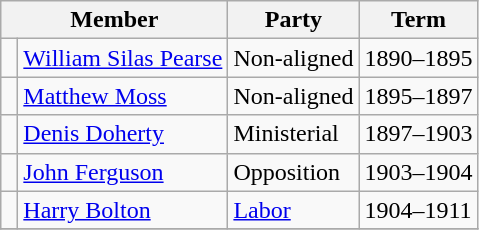<table class="wikitable">
<tr>
<th colspan="2">Member</th>
<th>Party</th>
<th>Term</th>
</tr>
<tr>
<td> </td>
<td><a href='#'>William Silas Pearse</a></td>
<td>Non-aligned</td>
<td>1890–1895</td>
</tr>
<tr>
<td> </td>
<td><a href='#'>Matthew Moss</a></td>
<td>Non-aligned</td>
<td>1895–1897</td>
</tr>
<tr>
<td> </td>
<td><a href='#'>Denis Doherty</a></td>
<td>Ministerial</td>
<td>1897–1903</td>
</tr>
<tr>
<td> </td>
<td><a href='#'>John Ferguson</a></td>
<td>Opposition</td>
<td>1903–1904</td>
</tr>
<tr>
<td> </td>
<td><a href='#'>Harry Bolton</a></td>
<td><a href='#'>Labor</a></td>
<td>1904–1911</td>
</tr>
<tr>
</tr>
</table>
